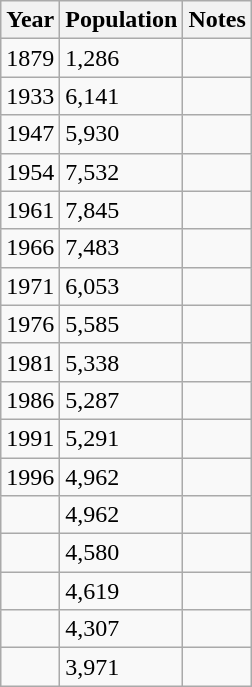<table class="wikitable">
<tr>
<th>Year</th>
<th>Population</th>
<th>Notes</th>
</tr>
<tr>
<td>1879</td>
<td>1,286</td>
<td></td>
</tr>
<tr>
<td>1933</td>
<td>6,141</td>
<td></td>
</tr>
<tr>
<td>1947</td>
<td>5,930</td>
<td></td>
</tr>
<tr>
<td>1954</td>
<td>7,532</td>
<td></td>
</tr>
<tr>
<td>1961</td>
<td>7,845</td>
<td></td>
</tr>
<tr>
<td>1966</td>
<td>7,483</td>
<td></td>
</tr>
<tr>
<td>1971</td>
<td>6,053</td>
<td></td>
</tr>
<tr>
<td>1976</td>
<td>5,585</td>
<td></td>
</tr>
<tr>
<td>1981</td>
<td>5,338</td>
<td></td>
</tr>
<tr>
<td>1986</td>
<td>5,287</td>
<td></td>
</tr>
<tr>
<td>1991</td>
<td>5,291</td>
<td></td>
</tr>
<tr>
<td>1996</td>
<td>4,962</td>
<td></td>
</tr>
<tr>
<td></td>
<td>4,962</td>
<td></td>
</tr>
<tr>
<td></td>
<td>4,580</td>
<td></td>
</tr>
<tr>
<td></td>
<td>4,619</td>
<td></td>
</tr>
<tr>
<td></td>
<td>4,307</td>
<td></td>
</tr>
<tr>
<td></td>
<td>3,971</td>
<td></td>
</tr>
</table>
